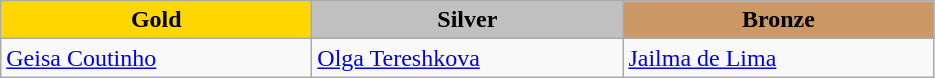<table class="wikitable" style="text-align:left">
<tr align="center">
<td width=200 bgcolor=gold><strong>Gold</strong></td>
<td width=200 bgcolor=silver><strong>Silver</strong></td>
<td width=200 bgcolor=CC9966><strong>Bronze</strong></td>
</tr>
<tr>
<td><a href='#'>Geisa Coutinho</a><br><em></em></td>
<td><a href='#'>Olga Tereshkova</a><br><em></em></td>
<td><a href='#'>Jailma de Lima</a><br><em></em></td>
</tr>
</table>
